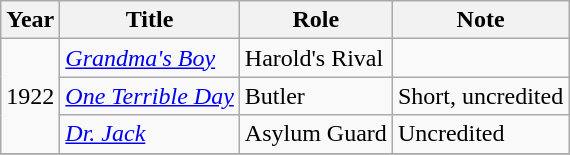<table class="wikitable sortable">
<tr>
<th>Year</th>
<th>Title</th>
<th>Role</th>
<th>Note</th>
</tr>
<tr>
<td rowspan="3">1922</td>
<td><em><a href='#'>Grandma's Boy</a></em></td>
<td>Harold's Rival</td>
<td></td>
</tr>
<tr>
<td><em><a href='#'>One Terrible Day</a></em></td>
<td>Butler</td>
<td>Short, uncredited</td>
</tr>
<tr>
<td><em><a href='#'>Dr. Jack</a></em></td>
<td>Asylum Guard</td>
<td>Uncredited</td>
</tr>
<tr>
</tr>
</table>
